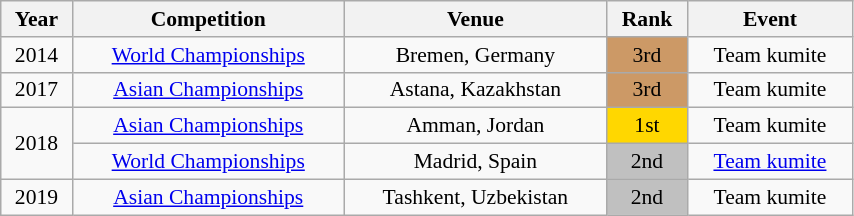<table class="wikitable sortable" width=45% style="font-size:90%; text-align:center;">
<tr>
<th>Year</th>
<th>Competition</th>
<th>Venue</th>
<th>Rank</th>
<th>Event</th>
</tr>
<tr>
<td>2014</td>
<td><a href='#'>World Championships</a></td>
<td>Bremen, Germany</td>
<td bgcolor="cc9966">3rd</td>
<td>Team kumite</td>
</tr>
<tr>
<td>2017</td>
<td><a href='#'>Asian Championships</a></td>
<td>Astana, Kazakhstan</td>
<td bgcolor="cc9966">3rd</td>
<td>Team kumite</td>
</tr>
<tr>
<td rowspan=2>2018</td>
<td><a href='#'>Asian Championships</a></td>
<td>Amman, Jordan</td>
<td bgcolor="gold">1st</td>
<td>Team kumite</td>
</tr>
<tr>
<td><a href='#'>World Championships</a></td>
<td>Madrid, Spain</td>
<td bgcolor="silver">2nd</td>
<td><a href='#'>Team kumite</a></td>
</tr>
<tr>
<td>2019</td>
<td><a href='#'>Asian Championships</a></td>
<td>Tashkent, Uzbekistan</td>
<td bgcolor="silver">2nd</td>
<td>Team kumite</td>
</tr>
</table>
